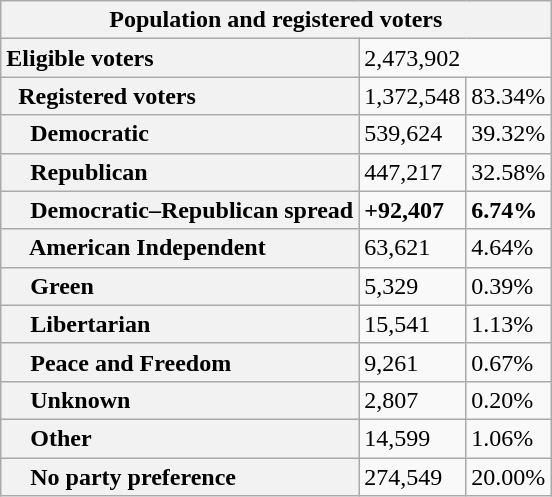<table class="wikitable collapsible collapsed">
<tr>
<th colspan="3">Population and registered voters</th>
</tr>
<tr>
<th scope="row" style="text-align: left;">Eligible voters</th>
<td colspan="2">2,473,902</td>
</tr>
<tr>
<th scope="row" style="text-align: left;">  Registered voters</th>
<td>1,372,548</td>
<td>83.34%</td>
</tr>
<tr>
<th scope="row" style="text-align: left;">    Democratic</th>
<td>539,624</td>
<td>39.32%</td>
</tr>
<tr>
<th scope="row" style="text-align: left;">    Republican</th>
<td>447,217</td>
<td>32.58%</td>
</tr>
<tr>
<th scope="row" style="text-align: left;">    Democratic–Republican spread</th>
<td><span><strong>+92,407</strong></span></td>
<td><span><strong>6.74%</strong></span></td>
</tr>
<tr>
<th scope="row" style="text-align: left;">    American Independent</th>
<td>63,621</td>
<td>4.64%</td>
</tr>
<tr>
<th scope="row" style="text-align: left;">    Green</th>
<td>5,329</td>
<td>0.39%</td>
</tr>
<tr>
<th scope="row" style="text-align: left;">    Libertarian</th>
<td>15,541</td>
<td>1.13%</td>
</tr>
<tr>
<th scope="row" style="text-align: left;">    Peace and Freedom</th>
<td>9,261</td>
<td>0.67%</td>
</tr>
<tr>
<th scope="row" style="text-align: left;">    Unknown</th>
<td>2,807</td>
<td>0.20%</td>
</tr>
<tr>
<th scope="row" style="text-align: left;">    Other</th>
<td>14,599</td>
<td>1.06%</td>
</tr>
<tr>
<th scope="row" style="text-align: left;">    No party preference</th>
<td>274,549</td>
<td>20.00%</td>
</tr>
</table>
